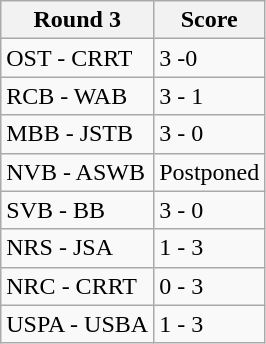<table class="wikitable">
<tr>
<th>Round 3</th>
<th>Score</th>
</tr>
<tr>
<td>OST - CRRT</td>
<td>3 -0</td>
</tr>
<tr>
<td>RCB - WAB</td>
<td>3 - 1</td>
</tr>
<tr>
<td>MBB - JSTB</td>
<td>3 - 0</td>
</tr>
<tr>
<td>NVB - ASWB</td>
<td>Postponed</td>
</tr>
<tr>
<td>SVB - BB</td>
<td>3 - 0</td>
</tr>
<tr>
<td>NRS - JSA</td>
<td>1 - 3</td>
</tr>
<tr>
<td>NRC - CRRT</td>
<td>0 - 3</td>
</tr>
<tr>
<td>USPA - USBA</td>
<td>1 - 3</td>
</tr>
</table>
